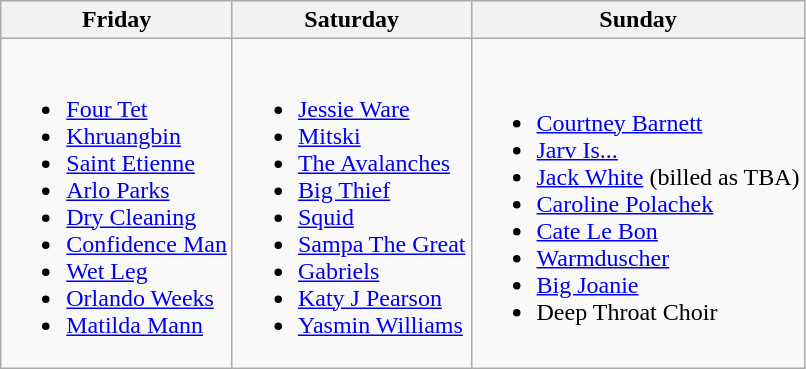<table class="wikitable">
<tr>
<th>Friday</th>
<th>Saturday</th>
<th>Sunday</th>
</tr>
<tr>
<td><br><ul><li><a href='#'>Four Tet</a></li><li><a href='#'>Khruangbin</a></li><li><a href='#'>Saint Etienne</a></li><li><a href='#'>Arlo Parks</a></li><li><a href='#'>Dry Cleaning</a></li><li><a href='#'>Confidence Man</a></li><li><a href='#'>Wet Leg</a></li><li><a href='#'>Orlando Weeks</a></li><li><a href='#'>Matilda Mann</a></li></ul></td>
<td><br><ul><li><a href='#'>Jessie Ware</a></li><li><a href='#'>Mitski</a></li><li><a href='#'>The Avalanches</a></li><li><a href='#'>Big Thief</a></li><li><a href='#'>Squid</a></li><li><a href='#'>Sampa The Great</a></li><li><a href='#'>Gabriels</a></li><li><a href='#'>Katy J Pearson</a></li><li><a href='#'>Yasmin Williams</a></li></ul></td>
<td><br><ul><li><a href='#'>Courtney Barnett</a></li><li><a href='#'>Jarv Is...</a></li><li><a href='#'>Jack White</a> (billed as TBA)</li><li><a href='#'>Caroline Polachek</a></li><li><a href='#'>Cate Le Bon</a></li><li><a href='#'>Warmduscher</a></li><li><a href='#'>Big Joanie</a></li><li>Deep Throat Choir</li></ul></td>
</tr>
</table>
